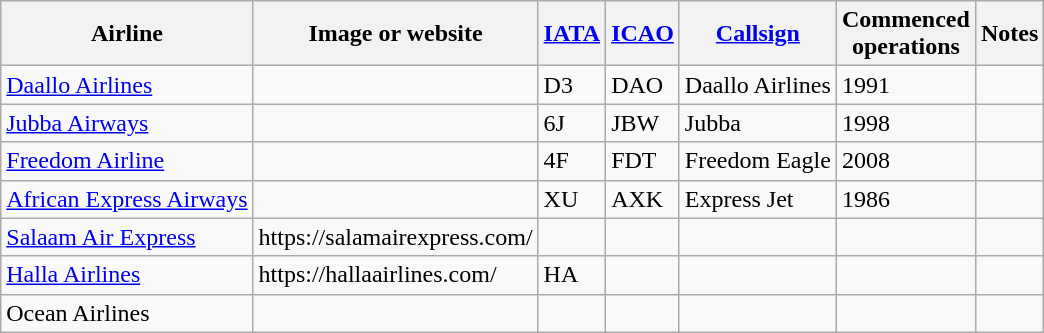<table class="wikitable sortable">
<tr>
<th>Airline</th>
<th>Image or website</th>
<th><a href='#'>IATA</a></th>
<th><a href='#'>ICAO</a></th>
<th><a href='#'>Callsign</a></th>
<th>Commenced<br>operations</th>
<th>Notes</th>
</tr>
<tr>
<td><a href='#'>Daallo Airlines</a></td>
<td></td>
<td>D3</td>
<td>DAO</td>
<td>Daallo Airlines</td>
<td>1991</td>
<td></td>
</tr>
<tr>
<td><a href='#'>Jubba Airways</a></td>
<td></td>
<td>6J</td>
<td>JBW</td>
<td>Jubba</td>
<td>1998</td>
<td></td>
</tr>
<tr>
<td><a href='#'>Freedom Airline</a></td>
<td></td>
<td>4F</td>
<td>FDT</td>
<td>Freedom Eagle</td>
<td>2008</td>
<td></td>
</tr>
<tr>
<td><a href='#'>African Express Airways</a></td>
<td></td>
<td>XU</td>
<td>AXK</td>
<td>Express Jet</td>
<td>1986</td>
<td></td>
</tr>
<tr>
<td><a href='#'>Salaam Air Express</a></td>
<td>https://salamairexpress.com/</td>
<td></td>
<td></td>
<td></td>
<td></td>
<td></td>
</tr>
<tr>
<td><a href='#'>Halla Airlines</a></td>
<td>https://hallaairlines.com/</td>
<td>HA</td>
<td></td>
<td></td>
<td></td>
<td></td>
</tr>
<tr>
<td>Ocean Airlines</td>
<td></td>
<td></td>
<td></td>
<td></td>
<td></td>
<td></td>
</tr>
</table>
